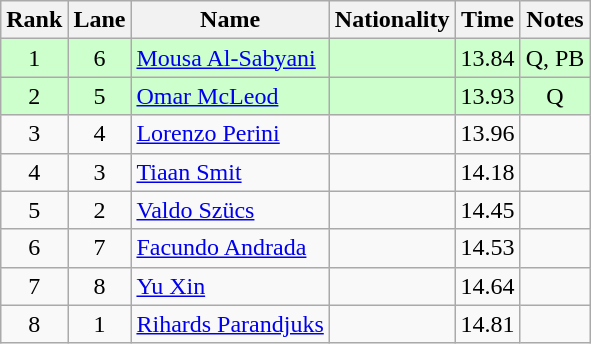<table class="wikitable sortable" style="text-align:center">
<tr>
<th>Rank</th>
<th>Lane</th>
<th>Name</th>
<th>Nationality</th>
<th>Time</th>
<th>Notes</th>
</tr>
<tr bgcolor=ccffcc>
<td align=center>1</td>
<td align=center>6</td>
<td align=left><a href='#'>Mousa Al-Sabyani</a></td>
<td align=left></td>
<td>13.84</td>
<td>Q, PB</td>
</tr>
<tr bgcolor=ccffcc>
<td align=center>2</td>
<td align=center>5</td>
<td align=left><a href='#'>Omar McLeod</a></td>
<td align=left></td>
<td>13.93</td>
<td>Q</td>
</tr>
<tr>
<td align=center>3</td>
<td align=center>4</td>
<td align=left><a href='#'>Lorenzo Perini</a></td>
<td align=left></td>
<td>13.96</td>
<td></td>
</tr>
<tr>
<td align=center>4</td>
<td align=center>3</td>
<td align=left><a href='#'>Tiaan Smit</a></td>
<td align=left></td>
<td>14.18</td>
<td></td>
</tr>
<tr>
<td align=center>5</td>
<td align=center>2</td>
<td align=left><a href='#'>Valdo Szücs</a></td>
<td align=left></td>
<td>14.45</td>
<td></td>
</tr>
<tr>
<td align=center>6</td>
<td align=center>7</td>
<td align=left><a href='#'>Facundo Andrada</a></td>
<td align=left></td>
<td>14.53</td>
<td></td>
</tr>
<tr>
<td align=center>7</td>
<td align=center>8</td>
<td align=left><a href='#'>Yu Xin</a></td>
<td align=left></td>
<td>14.64</td>
<td></td>
</tr>
<tr>
<td align=center>8</td>
<td align=center>1</td>
<td align=left><a href='#'>Rihards Parandjuks</a></td>
<td align=left></td>
<td>14.81</td>
<td></td>
</tr>
</table>
